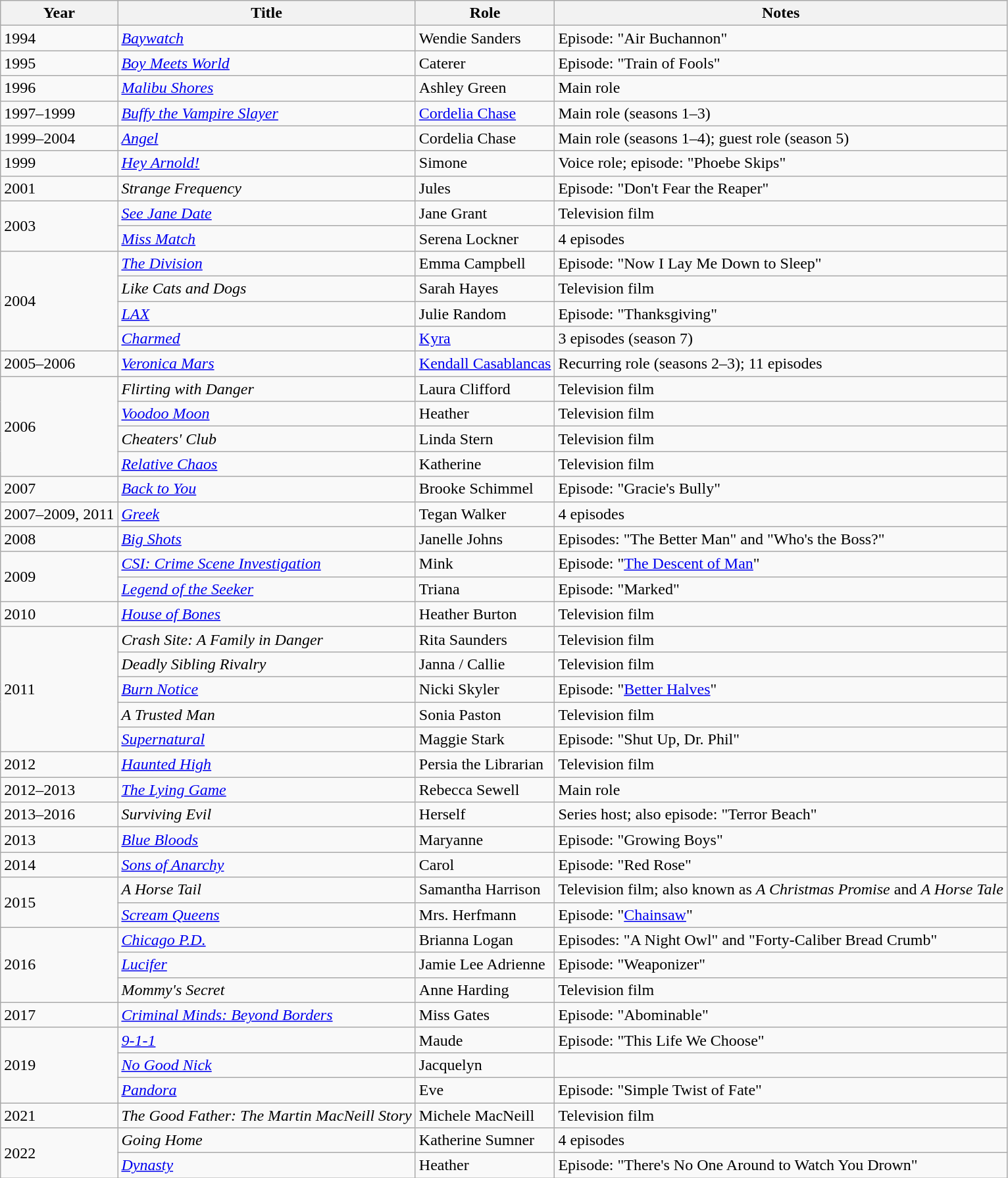<table class="wikitable sortable">
<tr>
<th scope="col">Year</th>
<th scope="col">Title</th>
<th scope="col">Role</th>
<th scope="col" class="unsortable">Notes</th>
</tr>
<tr>
<td>1994</td>
<td><em><a href='#'>Baywatch</a></em></td>
<td>Wendie Sanders</td>
<td>Episode: "Air Buchannon"</td>
</tr>
<tr>
<td>1995</td>
<td><em><a href='#'>Boy Meets World</a></em></td>
<td>Caterer</td>
<td>Episode: "Train of Fools"</td>
</tr>
<tr>
<td>1996</td>
<td><em><a href='#'>Malibu Shores</a></em></td>
<td>Ashley Green</td>
<td>Main role</td>
</tr>
<tr>
<td>1997–1999</td>
<td><em><a href='#'>Buffy the Vampire Slayer</a></em></td>
<td><a href='#'>Cordelia Chase</a></td>
<td>Main role (seasons 1–3)</td>
</tr>
<tr>
<td>1999–2004</td>
<td><em><a href='#'>Angel</a></em></td>
<td>Cordelia Chase</td>
<td>Main role (seasons 1–4); guest role (season 5)</td>
</tr>
<tr>
<td>1999</td>
<td><em><a href='#'>Hey Arnold!</a></em></td>
<td>Simone</td>
<td>Voice role; episode: "Phoebe Skips"</td>
</tr>
<tr>
<td>2001</td>
<td><em>Strange Frequency</em></td>
<td>Jules</td>
<td>Episode: "Don't Fear the Reaper"</td>
</tr>
<tr>
<td rowspan="2">2003</td>
<td><em><a href='#'>See Jane Date</a></em></td>
<td>Jane Grant</td>
<td>Television film</td>
</tr>
<tr>
<td><em><a href='#'>Miss Match</a></em></td>
<td>Serena Lockner</td>
<td>4 episodes</td>
</tr>
<tr>
<td rowspan="4">2004</td>
<td data-sort-value="Division"><em><a href='#'>The Division</a></em></td>
<td>Emma Campbell</td>
<td>Episode: "Now I Lay Me Down to Sleep"</td>
</tr>
<tr>
<td><em>Like Cats and Dogs</em></td>
<td>Sarah Hayes</td>
<td>Television film</td>
</tr>
<tr>
<td><em><a href='#'>LAX</a></em></td>
<td>Julie Random</td>
<td>Episode: "Thanksgiving"</td>
</tr>
<tr>
<td><em><a href='#'>Charmed</a></em></td>
<td><a href='#'>Kyra</a></td>
<td>3 episodes (season 7)</td>
</tr>
<tr>
<td>2005–2006</td>
<td><em><a href='#'>Veronica Mars</a></em></td>
<td><a href='#'>Kendall Casablancas</a></td>
<td>Recurring role (seasons 2–3); 11 episodes</td>
</tr>
<tr>
<td rowspan="4">2006</td>
<td><em>Flirting with Danger</em></td>
<td>Laura Clifford</td>
<td>Television film</td>
</tr>
<tr>
<td><em><a href='#'>Voodoo Moon</a></em></td>
<td>Heather</td>
<td>Television film</td>
</tr>
<tr>
<td><em>Cheaters' Club</em></td>
<td>Linda Stern</td>
<td>Television film</td>
</tr>
<tr>
<td><em><a href='#'>Relative Chaos</a></em></td>
<td>Katherine</td>
<td>Television film</td>
</tr>
<tr>
<td>2007</td>
<td><em><a href='#'>Back to You</a></em></td>
<td>Brooke Schimmel</td>
<td>Episode: "Gracie's Bully"</td>
</tr>
<tr>
<td>2007–2009, 2011</td>
<td><em><a href='#'>Greek</a></em></td>
<td>Tegan Walker</td>
<td>4 episodes</td>
</tr>
<tr>
<td>2008</td>
<td><em><a href='#'>Big Shots</a></em></td>
<td>Janelle Johns</td>
<td>Episodes: "The Better Man" and "Who's the Boss?"</td>
</tr>
<tr>
<td rowspan="2">2009</td>
<td><em><a href='#'>CSI: Crime Scene Investigation</a></em></td>
<td>Mink</td>
<td>Episode: "<a href='#'>The Descent of Man</a>"</td>
</tr>
<tr>
<td><em><a href='#'>Legend of the Seeker</a></em></td>
<td>Triana</td>
<td>Episode: "Marked"</td>
</tr>
<tr>
<td>2010</td>
<td><em><a href='#'>House of Bones</a></em></td>
<td>Heather Burton</td>
<td>Television film</td>
</tr>
<tr>
<td rowspan="5">2011</td>
<td><em>Crash Site: A Family in Danger</em></td>
<td>Rita Saunders</td>
<td>Television film</td>
</tr>
<tr>
<td><em>Deadly Sibling Rivalry</em></td>
<td>Janna / Callie</td>
<td>Television film</td>
</tr>
<tr>
<td><em><a href='#'>Burn Notice</a></em></td>
<td>Nicki Skyler</td>
<td>Episode: "<a href='#'>Better Halves</a>"</td>
</tr>
<tr>
<td data-sort-value="Trusted Man"><em>A Trusted Man</em></td>
<td>Sonia Paston</td>
<td>Television film</td>
</tr>
<tr>
<td><em><a href='#'>Supernatural</a></em></td>
<td>Maggie Stark</td>
<td>Episode: "Shut Up, Dr. Phil"</td>
</tr>
<tr>
<td>2012</td>
<td><em><a href='#'>Haunted High</a></em></td>
<td>Persia the Librarian</td>
<td>Television film</td>
</tr>
<tr>
<td>2012–2013</td>
<td data-sort-value="Lying Game"><em><a href='#'>The Lying Game</a></em></td>
<td>Rebecca Sewell</td>
<td>Main role</td>
</tr>
<tr>
<td>2013–2016</td>
<td><em>Surviving Evil</em></td>
<td>Herself</td>
<td>Series host; also episode: "Terror Beach"</td>
</tr>
<tr>
<td>2013</td>
<td><em><a href='#'>Blue Bloods</a></em></td>
<td>Maryanne</td>
<td>Episode: "Growing Boys"</td>
</tr>
<tr>
<td>2014</td>
<td><em><a href='#'>Sons of Anarchy</a></em></td>
<td>Carol</td>
<td>Episode: "Red Rose"</td>
</tr>
<tr>
<td rowspan="2">2015</td>
<td data-sort-value="Horse Tail"><em>A Horse Tail</em></td>
<td>Samantha Harrison</td>
<td>Television film; also known as <em>A Christmas Promise</em> and <em>A Horse Tale</em></td>
</tr>
<tr>
<td><em><a href='#'>Scream Queens</a></em></td>
<td>Mrs. Herfmann</td>
<td>Episode: "<a href='#'>Chainsaw</a>"</td>
</tr>
<tr>
<td rowspan="3">2016</td>
<td><em><a href='#'>Chicago P.D.</a></em></td>
<td>Brianna Logan</td>
<td>Episodes: "A Night Owl" and "Forty-Caliber Bread Crumb"</td>
</tr>
<tr>
<td><em><a href='#'>Lucifer</a></em></td>
<td>Jamie Lee Adrienne</td>
<td>Episode: "Weaponizer"</td>
</tr>
<tr>
<td><em>Mommy's Secret</em></td>
<td>Anne Harding</td>
<td>Television film</td>
</tr>
<tr>
<td>2017</td>
<td><em><a href='#'>Criminal Minds: Beyond Borders</a></em></td>
<td>Miss Gates</td>
<td>Episode: "Abominable"</td>
</tr>
<tr>
<td rowspan="3">2019</td>
<td><em><a href='#'>9-1-1</a></em></td>
<td>Maude</td>
<td>Episode: "This Life We Choose"</td>
</tr>
<tr>
<td><em><a href='#'>No Good Nick</a></em></td>
<td>Jacquelyn</td>
<td></td>
</tr>
<tr>
<td><em><a href='#'>Pandora</a></em></td>
<td>Eve</td>
<td>Episode: "Simple Twist of Fate"</td>
</tr>
<tr>
<td>2021</td>
<td data-sort-value="Good Father: The Martin MacNeill Story, The"><em>The Good Father: The Martin MacNeill Story</em></td>
<td>Michele MacNeill</td>
<td>Television film</td>
</tr>
<tr>
<td rowspan="2">2022</td>
<td><em>Going Home</em></td>
<td>Katherine Sumner</td>
<td>4 episodes</td>
</tr>
<tr>
<td><em><a href='#'>Dynasty</a></em></td>
<td>Heather</td>
<td>Episode: "There's No One Around to Watch You Drown"</td>
</tr>
</table>
